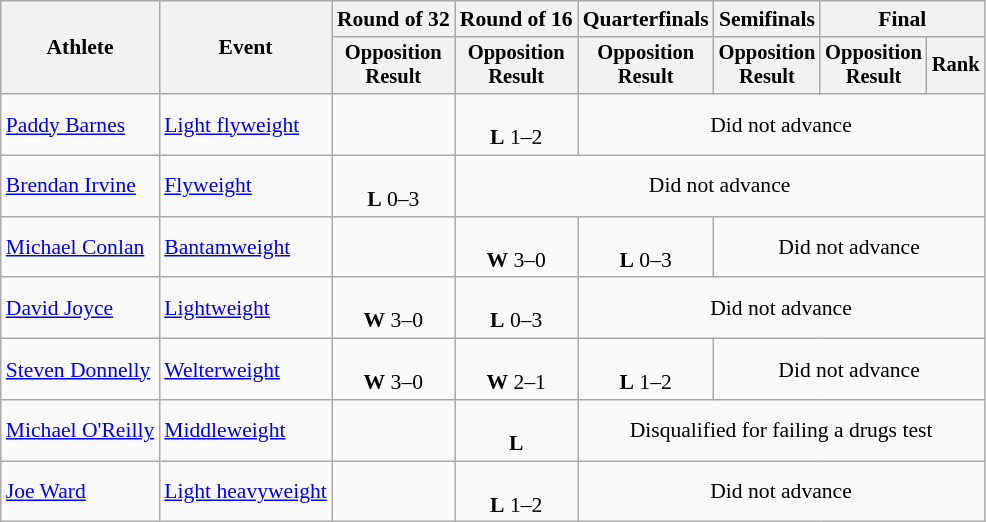<table class="wikitable" style="font-size:90%">
<tr>
<th rowspan=2>Athlete</th>
<th rowspan=2>Event</th>
<th>Round of 32</th>
<th>Round of 16</th>
<th>Quarterfinals</th>
<th>Semifinals</th>
<th colspan=2>Final</th>
</tr>
<tr style="font-size:95%">
<th>Opposition<br>Result</th>
<th>Opposition<br>Result</th>
<th>Opposition<br>Result</th>
<th>Opposition<br>Result</th>
<th>Opposition<br>Result</th>
<th>Rank</th>
</tr>
<tr align=center>
<td align=left><a href='#'>Paddy Barnes</a></td>
<td align=left><a href='#'>Light flyweight</a></td>
<td></td>
<td><br><strong>L</strong> 1–2</td>
<td colspan=4>Did not advance</td>
</tr>
<tr align=center>
<td align=left><a href='#'>Brendan Irvine</a></td>
<td align=left><a href='#'>Flyweight</a></td>
<td><br><strong>L</strong> 0–3</td>
<td colspan=5>Did not advance</td>
</tr>
<tr align=center>
<td align=left><a href='#'>Michael Conlan</a></td>
<td align=left><a href='#'>Bantamweight</a></td>
<td></td>
<td><br><strong>W</strong> 3–0</td>
<td><br><strong>L</strong> 0–3</td>
<td colspan=3>Did not advance</td>
</tr>
<tr align=center>
<td align=left><a href='#'>David Joyce</a></td>
<td align=left><a href='#'>Lightweight</a></td>
<td><br><strong>W</strong> 3–0</td>
<td><br><strong>L</strong> 0–3</td>
<td colspan=4>Did not advance</td>
</tr>
<tr align=center>
<td align=left><a href='#'>Steven Donnelly</a></td>
<td align=left><a href='#'>Welterweight</a></td>
<td><br><strong>W</strong> 3–0</td>
<td><br><strong>W</strong> 2–1</td>
<td><br><strong>L</strong> 1–2</td>
<td colspan=3>Did not advance</td>
</tr>
<tr align=center>
<td align=left><a href='#'>Michael O'Reilly</a></td>
<td align=left><a href='#'>Middleweight</a></td>
<td></td>
<td><br><strong>L</strong> </td>
<td colspan=4>Disqualified for failing a drugs test</td>
</tr>
<tr align=center>
<td align=left><a href='#'>Joe Ward</a></td>
<td align=left><a href='#'>Light heavyweight</a></td>
<td></td>
<td><br><strong>L</strong> 1–2</td>
<td colspan=4>Did not advance</td>
</tr>
</table>
